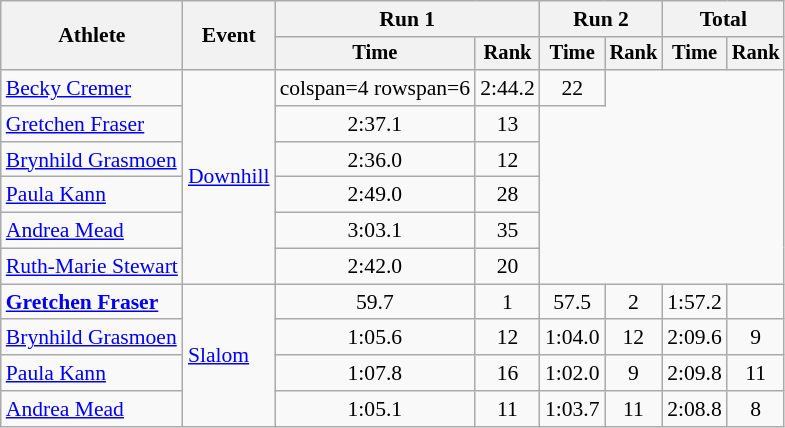<table class=wikitable style=font-size:90%;text-align:center>
<tr>
<th rowspan=2>Athlete</th>
<th rowspan=2>Event</th>
<th colspan=2>Run 1</th>
<th colspan=2>Run 2</th>
<th colspan=2>Total</th>
</tr>
<tr style=font-size:95%>
<th>Time</th>
<th>Rank</th>
<th>Time</th>
<th>Rank</th>
<th>Time</th>
<th>Rank</th>
</tr>
<tr>
<td align=left><a href='#'>Becky Cremer</a></td>
<td align=left rowspan=6><a href='#'>Downhill</a></td>
<td>colspan=4 rowspan=6 </td>
<td>2:44.2</td>
<td>22</td>
</tr>
<tr>
<td align=left><a href='#'>Gretchen Fraser</a></td>
<td>2:37.1</td>
<td>13</td>
</tr>
<tr>
<td align=left><a href='#'>Brynhild Grasmoen</a></td>
<td>2:36.0</td>
<td>12</td>
</tr>
<tr>
<td align=left><a href='#'>Paula Kann</a></td>
<td>2:49.0</td>
<td>28</td>
</tr>
<tr>
<td align=left><a href='#'>Andrea Mead</a></td>
<td>3:03.1</td>
<td>35</td>
</tr>
<tr>
<td align=left><a href='#'>Ruth-Marie Stewart</a></td>
<td>2:42.0</td>
<td>20</td>
</tr>
<tr>
<td align=left><strong><a href='#'>Gretchen Fraser</a></strong></td>
<td align=left rowspan=4><a href='#'>Slalom</a></td>
<td>59.7</td>
<td>1</td>
<td>57.5</td>
<td>2</td>
<td>1:57.2</td>
<td></td>
</tr>
<tr>
<td align=left><a href='#'>Brynhild Grasmoen</a></td>
<td>1:05.6</td>
<td>12</td>
<td>1:04.0</td>
<td>12</td>
<td>2:09.6</td>
<td>9</td>
</tr>
<tr>
<td align=left><a href='#'>Paula Kann</a></td>
<td>1:07.8</td>
<td>16</td>
<td>1:02.0</td>
<td>9</td>
<td>2:09.8</td>
<td>11</td>
</tr>
<tr>
<td align=left><a href='#'>Andrea Mead</a></td>
<td>1:05.1</td>
<td>11</td>
<td>1:03.7</td>
<td>11</td>
<td>2:08.8</td>
<td>8</td>
</tr>
</table>
